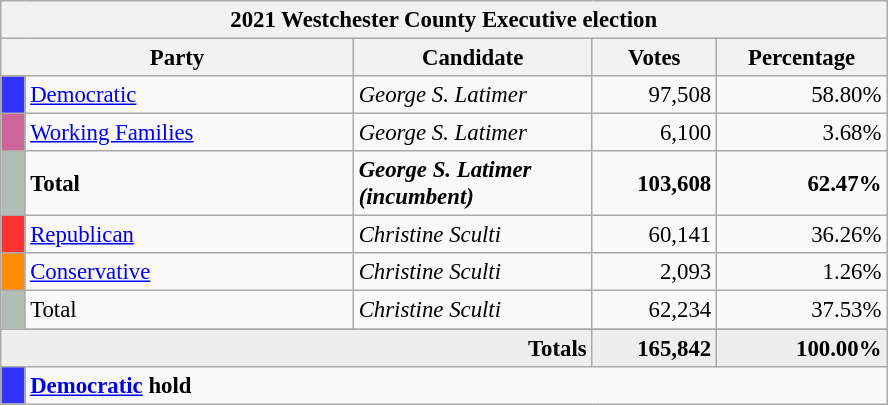<table class="wikitable" style="font-size: 95%;">
<tr>
<th colspan="5">2021 Westchester County Executive election</th>
</tr>
<tr>
<th colspan="2" style="width: 15em">Party</th>
<th style="width: 10em">Candidate</th>
<th style="width: 5em">Votes</th>
<th style="width: 7em">Percentage</th>
</tr>
<tr>
<th style="background-color:#3333FF; width: 3px"></th>
<td style="width: 130px"><a href='#'>Democratic</a></td>
<td><em>George S. Latimer</em></td>
<td align="right">97,508</td>
<td align="right">58.80%</td>
</tr>
<tr>
<th style="background-color:#CC6699; width: 3px"></th>
<td style="width: 130px"><a href='#'>Working Families</a></td>
<td><em>George S. Latimer</em></td>
<td align="right">6,100</td>
<td align="right">3.68%</td>
</tr>
<tr>
<th style="background-color:#B2BEB5; width: 3px"></th>
<td style="width: 130px"><strong>Total</strong></td>
<td><strong><em>George S. Latimer (incumbent)</em></strong></td>
<td align="right"><strong>103,608</strong></td>
<td align="right"><strong>62.47%</strong></td>
</tr>
<tr>
<th style="background-color:#FF3333; width: 3px"></th>
<td style="width: 130px"><a href='#'>Republican</a></td>
<td><em>Christine Sculti</em></td>
<td align="right">60,141</td>
<td align="right">36.26%</td>
</tr>
<tr>
<th style="background-color:#FF8C00; width: 3px"></th>
<td style="width: 130px"><a href='#'>Conservative</a></td>
<td><em>Christine Sculti</em></td>
<td align="right">2,093</td>
<td align="right">1.26%</td>
</tr>
<tr>
<th style="background-color:#B2BEB5; width: 3px"></th>
<td style="width: 130px">Total</td>
<td><em>Christine Sculti</em></td>
<td align="right">62,234</td>
<td align="right">37.53%</td>
</tr>
<tr>
</tr>
<tr bgcolor="#EEEEEE">
<td colspan="3" align="right"><strong>Totals</strong></td>
<td align="right"><strong>165,842</strong></td>
<td align="right"><strong>100.00%</strong></td>
</tr>
<tr>
<th style="background-color:#3333FF; width: 3px"></th>
<td colspan="4"><strong><a href='#'>Democratic</a> hold</strong></td>
</tr>
</table>
